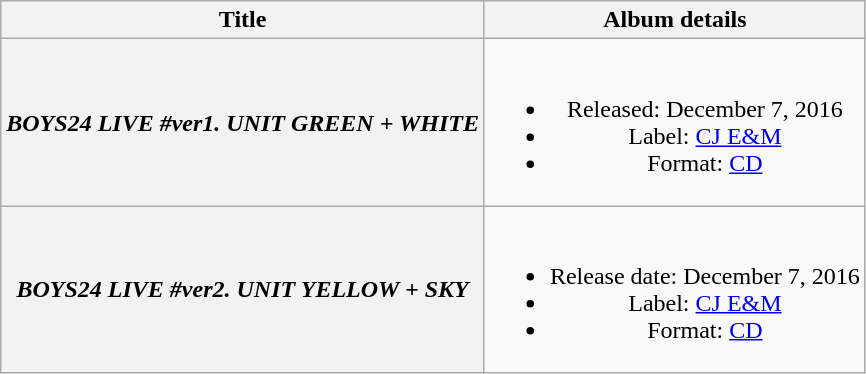<table class="wikitable plainrowheaders" style="text-align:center;">
<tr>
<th scope="col">Title</th>
<th scope="col">Album details</th>
</tr>
<tr>
<th scope="row"><em>BOYS24 LIVE #ver1. UNIT GREEN + WHITE</em></th>
<td><br><ul><li>Released: December 7, 2016</li><li>Label: <a href='#'>CJ E&M</a></li><li>Format: <a href='#'>CD</a></li></ul></td>
</tr>
<tr>
<th scope="row"><em>BOYS24 LIVE #ver2. UNIT YELLOW + SKY</em></th>
<td><br><ul><li>Release date: December 7, 2016</li><li>Label: <a href='#'>CJ E&M</a></li><li>Format: <a href='#'>CD</a></li></ul></td>
</tr>
</table>
